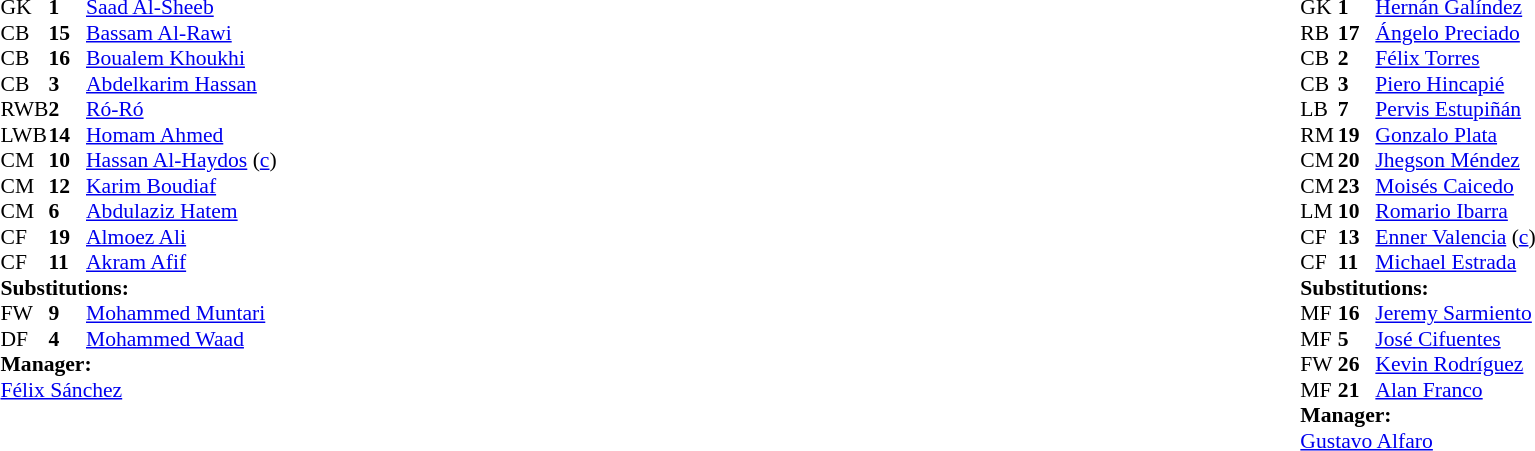<table width="100%">
<tr>
<td valign="top" width="40%"><br><table style="font-size:90%" cellspacing="0" cellpadding="0">
<tr>
<th width=25></th>
<th width=25></th>
</tr>
<tr>
<td>GK</td>
<td><strong>1</strong></td>
<td><a href='#'>Saad Al-Sheeb</a></td>
<td></td>
</tr>
<tr>
<td>CB</td>
<td><strong>15</strong></td>
<td><a href='#'>Bassam Al-Rawi</a></td>
</tr>
<tr>
<td>CB</td>
<td><strong>16</strong></td>
<td><a href='#'>Boualem Khoukhi</a></td>
</tr>
<tr>
<td>CB</td>
<td><strong>3</strong></td>
<td><a href='#'>Abdelkarim Hassan</a></td>
</tr>
<tr>
<td>RWB</td>
<td><strong>2</strong></td>
<td><a href='#'>Ró-Ró</a></td>
</tr>
<tr>
<td>LWB</td>
<td><strong>14</strong></td>
<td><a href='#'>Homam Ahmed</a></td>
</tr>
<tr>
<td>CM</td>
<td><strong>10</strong></td>
<td><a href='#'>Hassan Al-Haydos</a> (<a href='#'>c</a>)</td>
<td></td>
<td></td>
</tr>
<tr>
<td>CM</td>
<td><strong>12</strong></td>
<td><a href='#'>Karim Boudiaf</a></td>
<td></td>
</tr>
<tr>
<td>CM</td>
<td><strong>6</strong></td>
<td><a href='#'>Abdulaziz Hatem</a></td>
</tr>
<tr>
<td>CF</td>
<td><strong>19</strong></td>
<td><a href='#'>Almoez Ali</a></td>
<td></td>
<td></td>
</tr>
<tr>
<td>CF</td>
<td><strong>11</strong></td>
<td><a href='#'>Akram Afif</a></td>
<td></td>
</tr>
<tr>
<td colspan=3><strong>Substitutions:</strong></td>
</tr>
<tr>
<td>FW</td>
<td><strong>9</strong></td>
<td><a href='#'>Mohammed Muntari</a></td>
<td></td>
<td></td>
</tr>
<tr>
<td>DF</td>
<td><strong>4</strong></td>
<td><a href='#'>Mohammed Waad</a></td>
<td></td>
<td></td>
</tr>
<tr>
<td colspan=3><strong>Manager:</strong></td>
</tr>
<tr>
<td colspan=3> <a href='#'>Félix Sánchez</a></td>
</tr>
</table>
</td>
<td valign="top"></td>
<td valign="top" width="50%"><br><table style="font-size:90%; margin:auto" cellspacing="0" cellpadding="0">
<tr>
<th width=25></th>
<th width=25></th>
</tr>
<tr>
<td>GK</td>
<td><strong>1</strong></td>
<td><a href='#'>Hernán Galíndez</a></td>
</tr>
<tr>
<td>RB</td>
<td><strong>17</strong></td>
<td><a href='#'>Ángelo Preciado</a></td>
</tr>
<tr>
<td>CB</td>
<td><strong>2</strong></td>
<td><a href='#'>Félix Torres</a></td>
</tr>
<tr>
<td>CB</td>
<td><strong>3</strong></td>
<td><a href='#'>Piero Hincapié</a></td>
</tr>
<tr>
<td>LB</td>
<td><strong>7</strong></td>
<td><a href='#'>Pervis Estupiñán</a></td>
</tr>
<tr>
<td>RM</td>
<td><strong>19</strong></td>
<td><a href='#'>Gonzalo Plata</a></td>
</tr>
<tr>
<td>CM</td>
<td><strong>20</strong></td>
<td><a href='#'>Jhegson Méndez</a></td>
<td></td>
</tr>
<tr>
<td>CM</td>
<td><strong>23</strong></td>
<td><a href='#'>Moisés Caicedo</a></td>
<td></td>
<td></td>
</tr>
<tr>
<td>LM</td>
<td><strong>10</strong></td>
<td><a href='#'>Romario Ibarra</a></td>
<td></td>
<td></td>
</tr>
<tr>
<td>CF</td>
<td><strong>13</strong></td>
<td><a href='#'>Enner Valencia</a> (<a href='#'>c</a>)</td>
<td></td>
<td></td>
</tr>
<tr>
<td>CF</td>
<td><strong>11</strong></td>
<td><a href='#'>Michael Estrada</a></td>
<td></td>
<td></td>
</tr>
<tr>
<td colspan=3><strong>Substitutions:</strong></td>
</tr>
<tr>
<td>MF</td>
<td><strong>16</strong></td>
<td><a href='#'>Jeremy Sarmiento</a></td>
<td></td>
<td></td>
</tr>
<tr>
<td>MF</td>
<td><strong>5</strong></td>
<td><a href='#'>José Cifuentes</a></td>
<td></td>
<td></td>
</tr>
<tr>
<td>FW</td>
<td><strong>26</strong></td>
<td><a href='#'>Kevin Rodríguez</a></td>
<td></td>
<td></td>
</tr>
<tr>
<td>MF</td>
<td><strong>21</strong></td>
<td><a href='#'>Alan Franco</a></td>
<td></td>
<td></td>
</tr>
<tr>
<td colspan=3><strong>Manager:</strong></td>
</tr>
<tr>
<td colspan=3> <a href='#'>Gustavo Alfaro</a></td>
</tr>
</table>
</td>
</tr>
</table>
